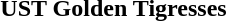<table class=toccolours width=410px>
<tr>
<th align=center style=>UST Golden Tigresses</th>
</tr>
<tr>
<td><div><br>






</div></td>
</tr>
</table>
